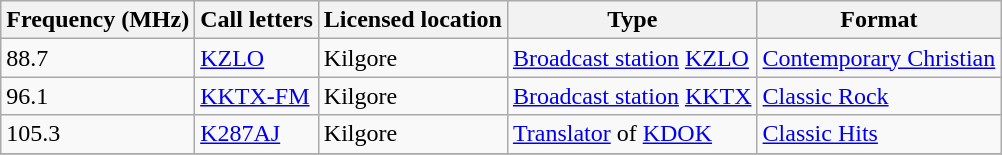<table class="wikitable">
<tr>
<th>Frequency (MHz)</th>
<th>Call letters</th>
<th>Licensed location</th>
<th>Type</th>
<th>Format</th>
</tr>
<tr>
<td>88.7</td>
<td><a href='#'>KZLO</a></td>
<td>Kilgore</td>
<td><a href='#'>Broadcast station</a>  <a href='#'>KZLO</a></td>
<td><a href='#'>Contemporary Christian</a></td>
</tr>
<tr>
<td>96.1</td>
<td><a href='#'>KKTX-FM</a></td>
<td>Kilgore</td>
<td><a href='#'>Broadcast station</a>  <a href='#'>KKTX</a></td>
<td><a href='#'>Classic Rock</a></td>
</tr>
<tr>
<td>105.3</td>
<td><a href='#'>K287AJ</a></td>
<td>Kilgore</td>
<td><a href='#'>Translator</a> of <a href='#'>KDOK</a></td>
<td><a href='#'>Classic Hits</a></td>
</tr>
<tr>
</tr>
</table>
